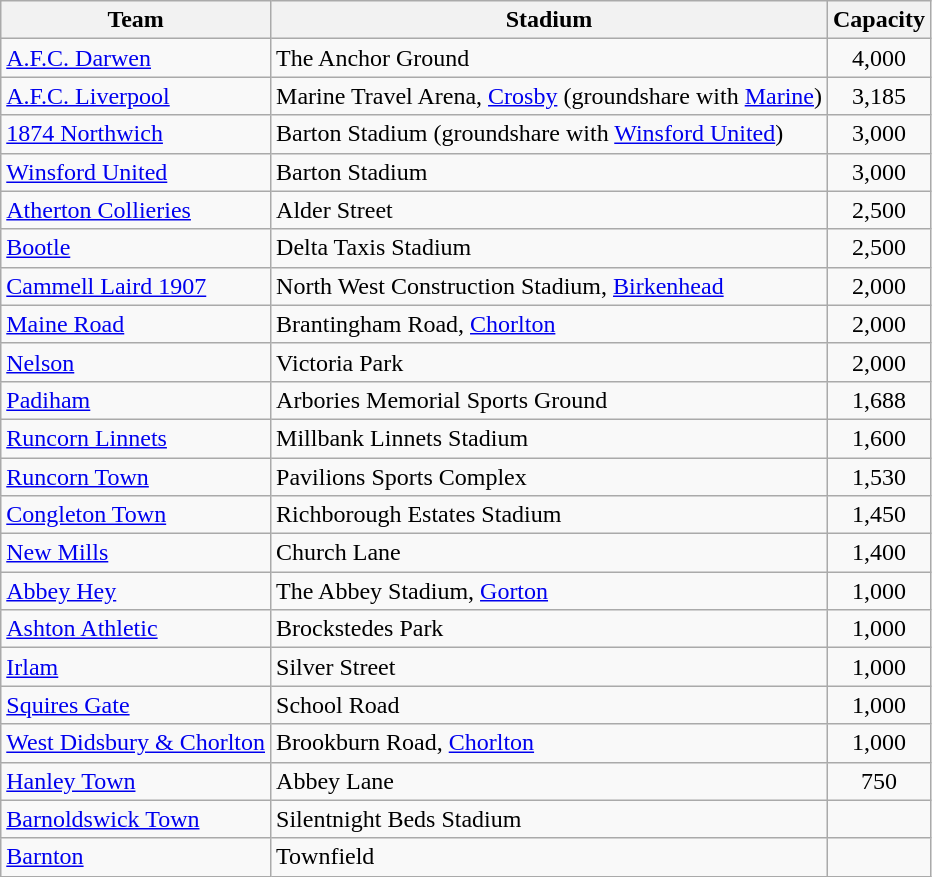<table class="wikitable sortable">
<tr>
<th>Team</th>
<th>Stadium</th>
<th>Capacity</th>
</tr>
<tr>
<td><a href='#'>A.F.C. Darwen</a></td>
<td>The Anchor Ground</td>
<td style="text-align:center;">4,000</td>
</tr>
<tr>
<td><a href='#'>A.F.C. Liverpool</a></td>
<td>Marine Travel Arena, <a href='#'>Crosby</a> (groundshare with <a href='#'>Marine</a>)</td>
<td style="text-align:center;">3,185</td>
</tr>
<tr>
<td><a href='#'>1874 Northwich</a></td>
<td>Barton Stadium (groundshare with <a href='#'>Winsford United</a>)</td>
<td style="text-align:center;">3,000</td>
</tr>
<tr>
<td><a href='#'>Winsford United</a></td>
<td>Barton Stadium</td>
<td style="text-align:center;">3,000</td>
</tr>
<tr>
<td><a href='#'>Atherton Collieries</a></td>
<td>Alder Street</td>
<td style="text-align:center;">2,500</td>
</tr>
<tr>
<td><a href='#'>Bootle</a></td>
<td>Delta Taxis Stadium</td>
<td style="text-align:center;">2,500</td>
</tr>
<tr>
<td><a href='#'>Cammell Laird 1907</a></td>
<td>North West Construction Stadium, <a href='#'>Birkenhead</a></td>
<td style="text-align:center;">2,000</td>
</tr>
<tr>
<td><a href='#'>Maine Road</a></td>
<td>Brantingham Road, <a href='#'>Chorlton</a></td>
<td style="text-align:center;">2,000</td>
</tr>
<tr>
<td><a href='#'>Nelson</a></td>
<td>Victoria Park</td>
<td style="text-align:center;">2,000</td>
</tr>
<tr>
<td><a href='#'>Padiham</a></td>
<td>Arbories Memorial Sports Ground</td>
<td style="text-align:center;">1,688</td>
</tr>
<tr>
<td><a href='#'>Runcorn Linnets</a></td>
<td>Millbank Linnets Stadium</td>
<td style="text-align:center;">1,600</td>
</tr>
<tr>
<td><a href='#'>Runcorn Town</a></td>
<td>Pavilions Sports Complex</td>
<td style="text-align:center;">1,530</td>
</tr>
<tr>
<td><a href='#'>Congleton Town</a></td>
<td>Richborough Estates Stadium</td>
<td style="text-align:center;">1,450</td>
</tr>
<tr>
<td><a href='#'>New Mills</a></td>
<td>Church Lane</td>
<td style="text-align:center;">1,400</td>
</tr>
<tr>
<td><a href='#'>Abbey Hey</a></td>
<td>The Abbey Stadium, <a href='#'>Gorton</a></td>
<td style="text-align:center;">1,000</td>
</tr>
<tr>
<td><a href='#'>Ashton Athletic</a></td>
<td>Brockstedes Park</td>
<td style="text-align:center;">1,000</td>
</tr>
<tr>
<td><a href='#'>Irlam</a></td>
<td>Silver Street</td>
<td style="text-align:center;">1,000</td>
</tr>
<tr>
<td><a href='#'>Squires Gate</a></td>
<td>School Road</td>
<td style="text-align:center;">1,000</td>
</tr>
<tr>
<td><a href='#'>West Didsbury & Chorlton</a></td>
<td>Brookburn Road, <a href='#'>Chorlton</a></td>
<td style="text-align:center;">1,000</td>
</tr>
<tr>
<td><a href='#'>Hanley Town</a></td>
<td>Abbey Lane</td>
<td style="text-align:center;">750</td>
</tr>
<tr>
<td><a href='#'>Barnoldswick Town</a></td>
<td>Silentnight Beds Stadium</td>
<td style="text-align:center;"></td>
</tr>
<tr>
<td><a href='#'>Barnton</a></td>
<td>Townfield</td>
<td style="text-align:center;"></td>
</tr>
</table>
